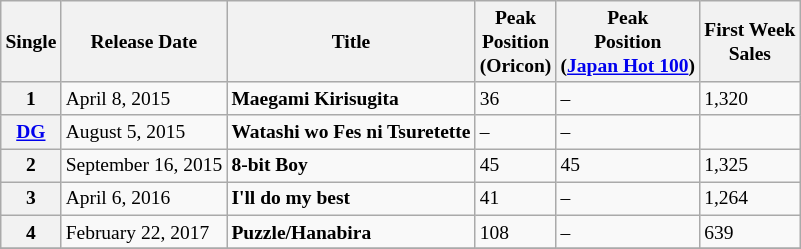<table class="wikitable" style="font-size:small">
<tr>
<th>Single</th>
<th>Release Date</th>
<th>Title</th>
<th>Peak<br>Position<br>(Oricon)</th>
<th>Peak<br>Position<br>(<a href='#'>Japan Hot 100</a>)<br></th>
<th>First Week<br>Sales</th>
</tr>
<tr>
<th>1</th>
<td>April 8, 2015</td>
<td><strong>Maegami Kirisugita</strong></td>
<td>36</td>
<td>–</td>
<td>1,320</td>
</tr>
<tr>
<th><a href='#'>DG</a></th>
<td>August 5, 2015</td>
<td><strong>Watashi wo Fes ni Tsuretette</strong></td>
<td>–</td>
<td>–</td>
<td></td>
</tr>
<tr>
<th>2</th>
<td>September 16, 2015</td>
<td><strong>8-bit Boy</strong></td>
<td>45</td>
<td>45</td>
<td>1,325</td>
</tr>
<tr>
<th>3</th>
<td>April 6, 2016</td>
<td><strong>I'll do my best</strong></td>
<td>41</td>
<td>–</td>
<td>1,264</td>
</tr>
<tr>
<th>4</th>
<td>February 22, 2017</td>
<td><strong>Puzzle/Hanabira</strong></td>
<td>108</td>
<td>–</td>
<td>639</td>
</tr>
<tr>
</tr>
</table>
